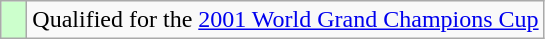<table class="wikitable" style="text-align: left;">
<tr>
<td width=10px bgcolor=#ccffcc></td>
<td>Qualified for the <a href='#'>2001 World Grand Champions Cup</a></td>
</tr>
</table>
